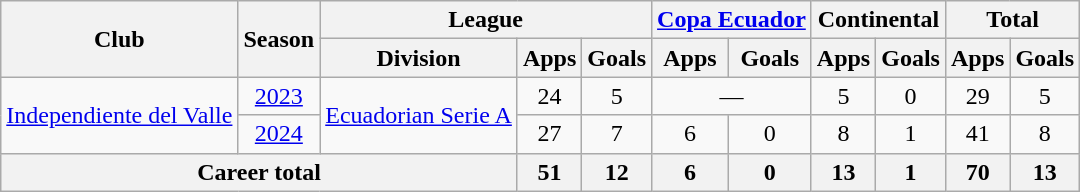<table class=wikitable style=text-align:center>
<tr>
<th rowspan=2>Club</th>
<th rowspan=2>Season</th>
<th colspan=3>League</th>
<th colspan=2><a href='#'>Copa Ecuador</a></th>
<th colspan=2>Continental</th>
<th colspan=2>Total</th>
</tr>
<tr>
<th>Division</th>
<th>Apps</th>
<th>Goals</th>
<th>Apps</th>
<th>Goals</th>
<th>Apps</th>
<th>Goals</th>
<th>Apps</th>
<th>Goals</th>
</tr>
<tr>
<td rowspan="2"><a href='#'>Independiente del Valle</a></td>
<td><a href='#'>2023</a></td>
<td rowspan="2"><a href='#'>Ecuadorian Serie A</a></td>
<td>24</td>
<td>5</td>
<td colspan="2">—</td>
<td>5</td>
<td>0</td>
<td>29</td>
<td>5</td>
</tr>
<tr>
<td><a href='#'>2024</a></td>
<td>27</td>
<td>7</td>
<td>6</td>
<td>0</td>
<td>8</td>
<td>1</td>
<td>41</td>
<td>8</td>
</tr>
<tr>
<th colspan=3>Career total</th>
<th>51</th>
<th>12</th>
<th>6</th>
<th>0</th>
<th>13</th>
<th>1</th>
<th>70</th>
<th>13</th>
</tr>
</table>
